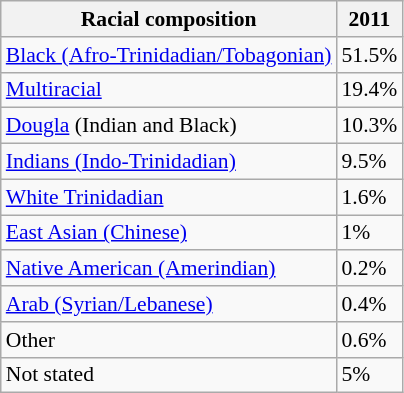<table class="wikitable sortable collapsible" style="font-size: 90%;">
<tr>
<th>Racial composition</th>
<th>2011</th>
</tr>
<tr>
<td><a href='#'>Black (Afro-Trinidadian/Tobagonian)</a></td>
<td>51.5%</td>
</tr>
<tr>
<td><a href='#'>Multiracial</a></td>
<td>19.4%</td>
</tr>
<tr>
<td><a href='#'>Dougla</a> (Indian and Black)</td>
<td>10.3%</td>
</tr>
<tr>
<td><a href='#'>Indians (Indo-Trinidadian)</a></td>
<td>9.5%</td>
</tr>
<tr>
<td><a href='#'>White Trinidadian</a></td>
<td>1.6%</td>
</tr>
<tr>
<td><a href='#'>East Asian (Chinese)</a></td>
<td>1%</td>
</tr>
<tr>
<td><a href='#'>Native American (Amerindian)</a></td>
<td>0.2%</td>
</tr>
<tr>
<td><a href='#'>Arab (Syrian/Lebanese)</a></td>
<td>0.4%</td>
</tr>
<tr>
<td>Other</td>
<td>0.6%</td>
</tr>
<tr>
<td>Not stated</td>
<td>5%</td>
</tr>
</table>
